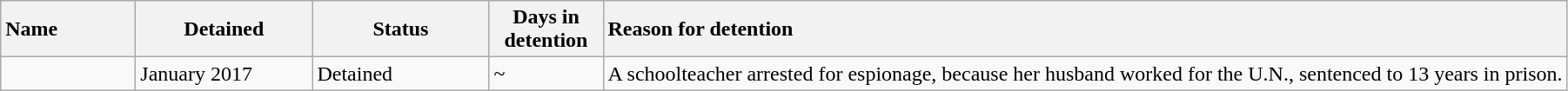<table class="wikitable defaultleft col2center col3center col4center col5left sortable">
<tr>
<th style="text-align: left; width: 6em;">Name</th>
<th style="width: 8em;">Detained</th>
<th style="width: 8em;">Status</th>
<th style="width: 5em;">Days in detention</th>
<th class="unsortable" style="text-align: left;">Reason for detention</th>
</tr>
<tr>
<td></td>
<td>January 2017</td>
<td>Detained</td>
<td>~</td>
<td>A schoolteacher arrested for espionage, because her husband worked for the U.N., sentenced to 13 years in prison.</td>
</tr>
</table>
